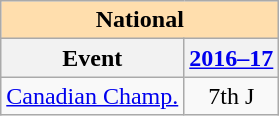<table class="wikitable" style="text-align:center">
<tr>
<th colspan="2" style="background-color: #ffdead; " align="center">National</th>
</tr>
<tr>
<th>Event</th>
<th><a href='#'>2016–17</a></th>
</tr>
<tr>
<td align=left><a href='#'>Canadian Champ.</a></td>
<td>7th J</td>
</tr>
</table>
